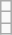<table class="wikitable">
<tr>
<td></td>
</tr>
<tr>
<td></td>
</tr>
<tr>
<td></td>
</tr>
</table>
